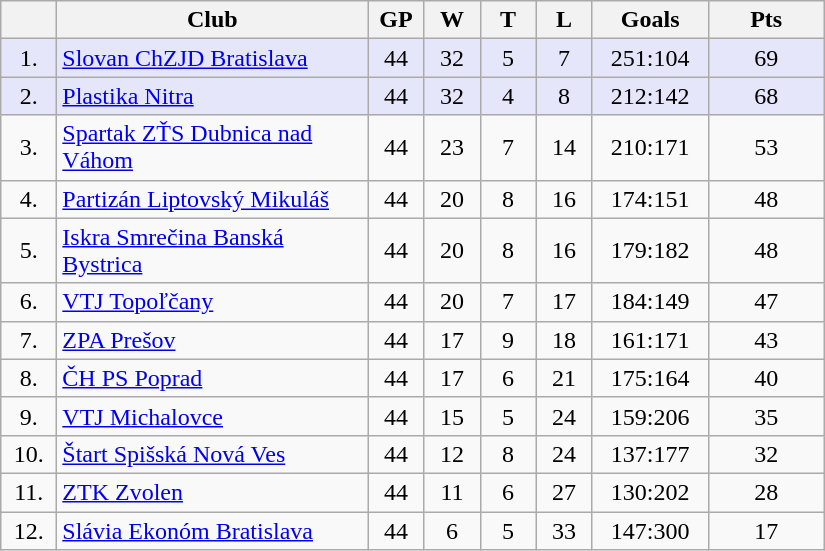<table class="wikitable">
<tr>
<th width="30"></th>
<th width="200">Club</th>
<th width="30">GP</th>
<th width="30">W</th>
<th width="30">T</th>
<th width="30">L</th>
<th width="70">Goals</th>
<th width="70">Pts</th>
</tr>
<tr bgcolor="#e6e6fa" align="center">
<td>1.</td>
<td align="left"><a href='#'>Slovan ChZJD Bratislava</a></td>
<td>44</td>
<td>32</td>
<td>5</td>
<td>7</td>
<td>251:104</td>
<td>69</td>
</tr>
<tr bgcolor="#e6e6fa" align="center">
<td>2.</td>
<td align="left"><a href='#'>Plastika Nitra</a></td>
<td>44</td>
<td>32</td>
<td>4</td>
<td>8</td>
<td>212:142</td>
<td>68</td>
</tr>
<tr align="center">
<td>3.</td>
<td align="left"><a href='#'>Spartak ZŤS Dubnica nad Váhom</a></td>
<td>44</td>
<td>23</td>
<td>7</td>
<td>14</td>
<td>210:171</td>
<td>53</td>
</tr>
<tr align="center">
<td>4.</td>
<td align="left"><a href='#'>Partizán Liptovský Mikuláš</a></td>
<td>44</td>
<td>20</td>
<td>8</td>
<td>16</td>
<td>174:151</td>
<td>48</td>
</tr>
<tr align="center">
<td>5.</td>
<td align="left"><a href='#'>Iskra Smrečina Banská Bystrica</a></td>
<td>44</td>
<td>20</td>
<td>8</td>
<td>16</td>
<td>179:182</td>
<td>48</td>
</tr>
<tr align="center">
<td>6.</td>
<td align="left"><a href='#'>VTJ Topoľčany</a></td>
<td>44</td>
<td>20</td>
<td>7</td>
<td>17</td>
<td>184:149</td>
<td>47</td>
</tr>
<tr align="center">
<td>7.</td>
<td align="left"><a href='#'>ZPA Prešov</a></td>
<td>44</td>
<td>17</td>
<td>9</td>
<td>18</td>
<td>161:171</td>
<td>43</td>
</tr>
<tr align="center">
<td>8.</td>
<td align="left"><a href='#'>ČH PS Poprad</a></td>
<td>44</td>
<td>17</td>
<td>6</td>
<td>21</td>
<td>175:164</td>
<td>40</td>
</tr>
<tr align="center">
<td>9.</td>
<td align="left"><a href='#'>VTJ Michalovce</a></td>
<td>44</td>
<td>15</td>
<td>5</td>
<td>24</td>
<td>159:206</td>
<td>35</td>
</tr>
<tr align="center">
<td>10.</td>
<td align="left"><a href='#'>Štart Spišská Nová Ves</a></td>
<td>44</td>
<td>12</td>
<td>8</td>
<td>24</td>
<td>137:177</td>
<td>32</td>
</tr>
<tr align=center>
<td>11.</td>
<td align="left"><a href='#'>ZTK Zvolen</a></td>
<td>44</td>
<td>11</td>
<td>6</td>
<td>27</td>
<td>130:202</td>
<td>28</td>
</tr>
<tr align="center">
<td>12.</td>
<td align="left"><a href='#'>Slávia Ekonóm Bratislava</a></td>
<td>44</td>
<td>6</td>
<td>5</td>
<td>33</td>
<td>147:300</td>
<td>17</td>
</tr>
</table>
